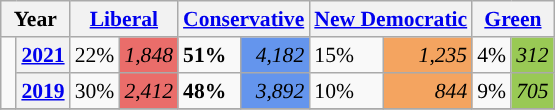<table class="wikitable" style="float:right; width:400; font-size:90%; margin-left:1em;">
<tr>
<th colspan="2" scope="col">Year</th>
<th colspan="2" scope="col"><a href='#'>Liberal</a></th>
<th colspan="2" scope="col"><a href='#'>Conservative</a></th>
<th colspan="2" scope="col"><a href='#'>New Democratic</a></th>
<th colspan="2" scope="col"><a href='#'>Green</a></th>
</tr>
<tr>
<td rowspan="2" style="width: 0.25em; background-color: "></td>
<th><a href='#'>2021</a></th>
<td>22%</td>
<td style="text-align:right; background:#EA6D6A;"><em>1,848</em></td>
<td><strong>51%</strong></td>
<td style="text-align:right; background:#6495ED;"><em>4,182</em></td>
<td>15%</td>
<td style="text-align:right; background:#F4A460;"><em>1,235</em></td>
<td>4%</td>
<td style="text-align:right; background:#99C955;"><em>312</em></td>
</tr>
<tr>
<th><a href='#'>2019</a></th>
<td>30%</td>
<td style="text-align:right; background:#EA6D6A;"><em>2,412</em></td>
<td><strong>48%</strong></td>
<td style="text-align:right; background:#6495ED;"><em>3,892</em></td>
<td>10%</td>
<td style="text-align:right; background:#F4A460;"><em>844</em></td>
<td>9%</td>
<td style="text-align:right; background:#99C955;"><em>705</em></td>
</tr>
<tr>
</tr>
</table>
